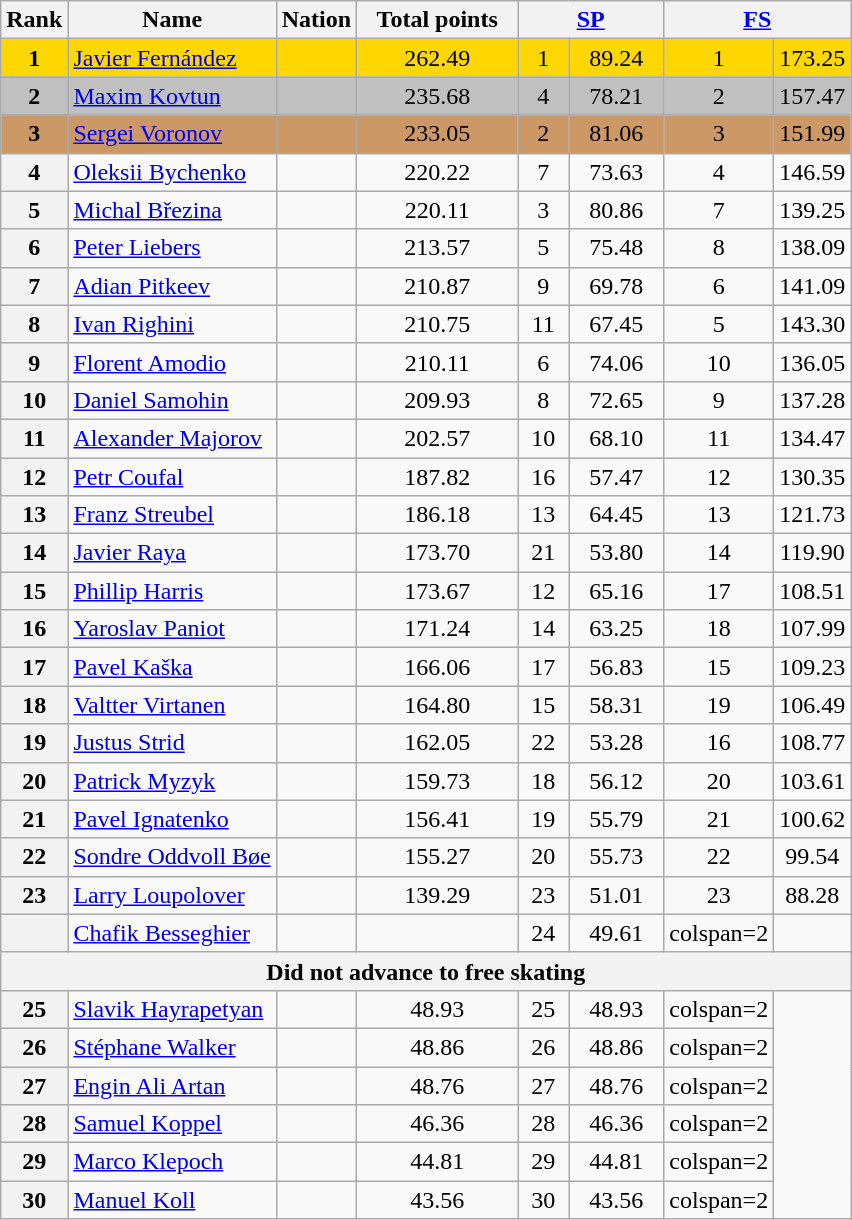<table class="wikitable sortable">
<tr>
<th>Rank</th>
<th>Name</th>
<th>Nation</th>
<th width="100px">Total points</th>
<th colspan="2" width="90px" align="center"><a href='#'>SP</a></th>
<th colspan="2" width="90px" align="center"><a href='#'>FS</a></th>
</tr>
<tr bgcolor="gold">
<td align="center" bgcolor="gold"><strong>1</strong></td>
<td><a href='#'>Javier Fernández</a></td>
<td></td>
<td align="center">262.49</td>
<td align="center">1</td>
<td align="center">89.24</td>
<td align="center">1</td>
<td align="center">173.25</td>
</tr>
<tr bgcolor="silver">
<td align="center" bgcolor="silver"><strong>2</strong></td>
<td><a href='#'>Maxim Kovtun</a></td>
<td></td>
<td align="center">235.68</td>
<td align="center">4</td>
<td align="center">78.21</td>
<td align="center">2</td>
<td align="center">157.47</td>
</tr>
<tr bgcolor="#cc9966">
<td align="center" bgcolor="#cc9966"><strong>3</strong></td>
<td><a href='#'>Sergei Voronov</a></td>
<td></td>
<td align="center">233.05</td>
<td align="center">2</td>
<td align="center">81.06</td>
<td align="center">3</td>
<td align="center">151.99</td>
</tr>
<tr>
<th>4</th>
<td><a href='#'>Oleksii Bychenko</a></td>
<td></td>
<td align="center">220.22</td>
<td align="center">7</td>
<td align="center">73.63</td>
<td align="center">4</td>
<td align="center">146.59</td>
</tr>
<tr>
<th>5</th>
<td><a href='#'>Michal Březina</a></td>
<td></td>
<td align="center">220.11</td>
<td align="center">3</td>
<td align="center">80.86</td>
<td align="center">7</td>
<td align="center">139.25</td>
</tr>
<tr>
<th>6</th>
<td><a href='#'>Peter Liebers</a></td>
<td></td>
<td align="center">213.57</td>
<td align="center">5</td>
<td align="center">75.48</td>
<td align="center">8</td>
<td align="center">138.09</td>
</tr>
<tr>
<th>7</th>
<td><a href='#'>Adian Pitkeev</a></td>
<td></td>
<td align="center">210.87</td>
<td align="center">9</td>
<td align="center">69.78</td>
<td align="center">6</td>
<td align="center">141.09</td>
</tr>
<tr>
<th>8</th>
<td><a href='#'>Ivan Righini</a></td>
<td></td>
<td align="center">210.75</td>
<td align="center">11</td>
<td align="center">67.45</td>
<td align="center">5</td>
<td align="center">143.30</td>
</tr>
<tr>
<th>9</th>
<td><a href='#'>Florent Amodio</a></td>
<td></td>
<td align="center">210.11</td>
<td align="center">6</td>
<td align="center">74.06</td>
<td align="center">10</td>
<td align="center">136.05</td>
</tr>
<tr>
<th>10</th>
<td><a href='#'>Daniel Samohin</a></td>
<td></td>
<td align="center">209.93</td>
<td align="center">8</td>
<td align="center">72.65</td>
<td align="center">9</td>
<td align="center">137.28</td>
</tr>
<tr>
<th>11</th>
<td><a href='#'>Alexander Majorov</a></td>
<td></td>
<td align="center">202.57</td>
<td align="center">10</td>
<td align="center">68.10</td>
<td align="center">11</td>
<td align="center">134.47</td>
</tr>
<tr>
<th>12</th>
<td><a href='#'>Petr Coufal</a></td>
<td></td>
<td align="center">187.82</td>
<td align="center">16</td>
<td align="center">57.47</td>
<td align="center">12</td>
<td align="center">130.35</td>
</tr>
<tr>
<th>13</th>
<td><a href='#'>Franz Streubel</a></td>
<td></td>
<td align="center">186.18</td>
<td align="center">13</td>
<td align="center">64.45</td>
<td align="center">13</td>
<td align="center">121.73</td>
</tr>
<tr>
<th>14</th>
<td><a href='#'>Javier Raya</a></td>
<td></td>
<td align="center">173.70</td>
<td align="center">21</td>
<td align="center">53.80</td>
<td align="center">14</td>
<td align="center">119.90</td>
</tr>
<tr>
<th>15</th>
<td><a href='#'>Phillip Harris</a></td>
<td></td>
<td align="center">173.67</td>
<td align="center">12</td>
<td align="center">65.16</td>
<td align="center">17</td>
<td align="center">108.51</td>
</tr>
<tr>
<th>16</th>
<td><a href='#'>Yaroslav Paniot</a></td>
<td></td>
<td align="center">171.24</td>
<td align="center">14</td>
<td align="center">63.25</td>
<td align="center">18</td>
<td align="center">107.99</td>
</tr>
<tr>
<th>17</th>
<td><a href='#'>Pavel Kaška</a></td>
<td></td>
<td align="center">166.06</td>
<td align="center">17</td>
<td align="center">56.83</td>
<td align="center">15</td>
<td align="center">109.23</td>
</tr>
<tr>
<th>18</th>
<td><a href='#'>Valtter Virtanen</a></td>
<td></td>
<td align="center">164.80</td>
<td align="center">15</td>
<td align="center">58.31</td>
<td align="center">19</td>
<td align="center">106.49</td>
</tr>
<tr>
<th>19</th>
<td><a href='#'>Justus Strid</a></td>
<td></td>
<td align="center">162.05</td>
<td align="center">22</td>
<td align="center">53.28</td>
<td align="center">16</td>
<td align="center">108.77</td>
</tr>
<tr>
<th>20</th>
<td><a href='#'>Patrick Myzyk</a></td>
<td></td>
<td align="center">159.73</td>
<td align="center">18</td>
<td align="center">56.12</td>
<td align="center">20</td>
<td align="center">103.61</td>
</tr>
<tr>
<th>21</th>
<td><a href='#'>Pavel Ignatenko</a></td>
<td></td>
<td align="center">156.41</td>
<td align="center">19</td>
<td align="center">55.79</td>
<td align="center">21</td>
<td align="center">100.62</td>
</tr>
<tr>
<th>22</th>
<td><a href='#'>Sondre Oddvoll Bøe</a></td>
<td></td>
<td align="center">155.27</td>
<td align="center">20</td>
<td align="center">55.73</td>
<td align="center">22</td>
<td align="center">99.54</td>
</tr>
<tr>
<th>23</th>
<td><a href='#'>Larry Loupolover</a></td>
<td></td>
<td align="center">139.29</td>
<td align="center">23</td>
<td align="center">51.01</td>
<td align="center">23</td>
<td align="center">88.28</td>
</tr>
<tr>
<th></th>
<td><a href='#'>Chafik Besseghier</a></td>
<td></td>
<td></td>
<td align="center">24</td>
<td align="center">49.61</td>
<td>colspan=2 </td>
</tr>
<tr>
<th colspan="8">Did not advance to free skating</th>
</tr>
<tr>
<th>25</th>
<td><a href='#'>Slavik Hayrapetyan</a></td>
<td></td>
<td align="center">48.93</td>
<td align="center">25</td>
<td align="center">48.93</td>
<td>colspan=2 </td>
</tr>
<tr>
<th>26</th>
<td><a href='#'>Stéphane Walker</a></td>
<td></td>
<td align="center">48.86</td>
<td align="center">26</td>
<td align="center">48.86</td>
<td>colspan=2 </td>
</tr>
<tr>
<th>27</th>
<td><a href='#'>Engin Ali Artan</a></td>
<td></td>
<td align="center">48.76</td>
<td align="center">27</td>
<td align="center">48.76</td>
<td>colspan=2 </td>
</tr>
<tr>
<th>28</th>
<td><a href='#'>Samuel Koppel</a></td>
<td></td>
<td align="center">46.36</td>
<td align="center">28</td>
<td align="center">46.36</td>
<td>colspan=2 </td>
</tr>
<tr>
<th>29</th>
<td><a href='#'>Marco Klepoch</a></td>
<td></td>
<td align="center">44.81</td>
<td align="center">29</td>
<td align="center">44.81</td>
<td>colspan=2 </td>
</tr>
<tr>
<th>30</th>
<td><a href='#'>Manuel Koll</a></td>
<td></td>
<td align="center">43.56</td>
<td align="center">30</td>
<td align="center">43.56</td>
<td>colspan=2 </td>
</tr>
</table>
